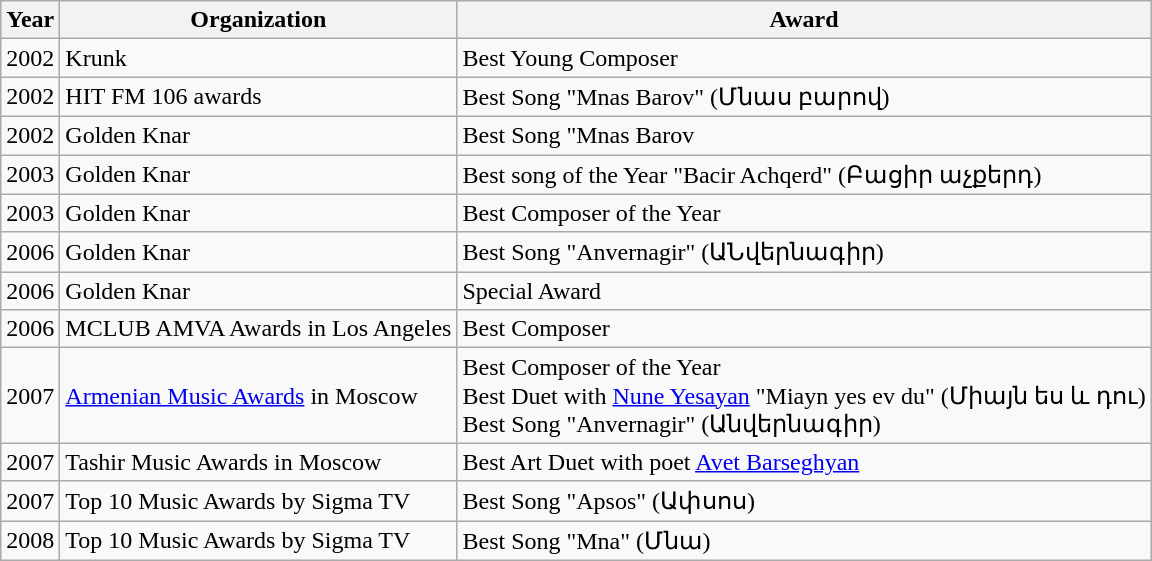<table class="wikitable">
<tr>
<th>Year</th>
<th>Organization</th>
<th>Award</th>
</tr>
<tr>
<td>2002</td>
<td>Krunk</td>
<td>Best Young Composer</td>
</tr>
<tr>
<td>2002</td>
<td>HIT FM 106 awards</td>
<td>Best Song "Mnas Barov" (Մնաս բարով)</td>
</tr>
<tr>
<td>2002</td>
<td>Golden Knar</td>
<td>Best Song "Mnas Barov</td>
</tr>
<tr>
<td>2003</td>
<td>Golden Knar</td>
<td>Best song of the Year "Bacir Achqerd" (Բացիր աչքերդ)</td>
</tr>
<tr>
<td>2003</td>
<td>Golden Knar</td>
<td>Best Composer of the Year</td>
</tr>
<tr>
<td>2006</td>
<td>Golden Knar</td>
<td>Best Song "Anvernagir" (ԱՆվերնագիր)</td>
</tr>
<tr>
<td>2006</td>
<td>Golden Knar</td>
<td>Special Award</td>
</tr>
<tr>
<td>2006</td>
<td>MCLUB AMVA Awards in Los Angeles</td>
<td>Best Composer</td>
</tr>
<tr>
<td>2007</td>
<td><a href='#'>Armenian Music Awards</a> in Moscow</td>
<td>Best Composer of the Year<br>Best Duet with <a href='#'>Nune Yesayan</a> "Miayn yes ev du" (Միայն ես և դու)<br>Best Song "Anvernagir" (Անվերնագիր)</td>
</tr>
<tr>
<td>2007</td>
<td>Tashir Music Awards in Moscow</td>
<td>Best Art Duet with poet <a href='#'>Avet Barseghyan</a></td>
</tr>
<tr>
<td>2007</td>
<td>Top 10 Music Awards by Sigma TV</td>
<td>Best Song "Apsos" (Ափսոս)</td>
</tr>
<tr>
<td>2008</td>
<td>Top 10 Music Awards by Sigma TV</td>
<td>Best Song "Mna" (Մնա)</td>
</tr>
</table>
